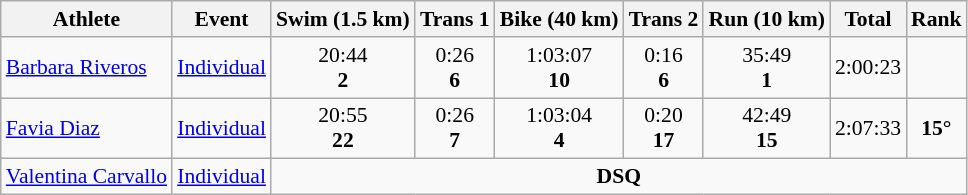<table class="wikitable" style="font-size:90%">
<tr>
<th>Athlete</th>
<th>Event</th>
<th>Swim (1.5 km)</th>
<th>Trans 1</th>
<th>Bike (40 km)</th>
<th>Trans 2</th>
<th>Run (10 km)</th>
<th>Total</th>
<th>Rank</th>
</tr>
<tr>
<td><a href='#'>Barbara Riveros</a></td>
<td><a href='#'>Individual</a></td>
<td align=center>20:44<br><strong>2</strong></td>
<td align=center>0:26<br><strong>6</strong></td>
<td align=center>1:03:07<br><strong>10</strong></td>
<td align=center>0:16<br><strong>6</strong></td>
<td align=center>35:49<br><strong>1</strong></td>
<td align=center>2:00:23</td>
<td align=center></td>
</tr>
<tr>
<td><a href='#'>Favia Diaz</a></td>
<td><a href='#'>Individual</a></td>
<td align=center>20:55<br><strong>22</strong></td>
<td align=center>0:26<br><strong>7</strong></td>
<td align=center>1:03:04<br><strong>4</strong></td>
<td align=center>0:20<br><strong>17</strong></td>
<td align=center>42:49<br><strong>15</strong></td>
<td align=center>2:07:33</td>
<td align=center><strong>15°</strong></td>
</tr>
<tr>
<td><a href='#'>Valentina Carvallo</a></td>
<td><a href='#'>Individual</a></td>
<td align=center colspan=7><strong>DSQ</strong></td>
</tr>
</table>
